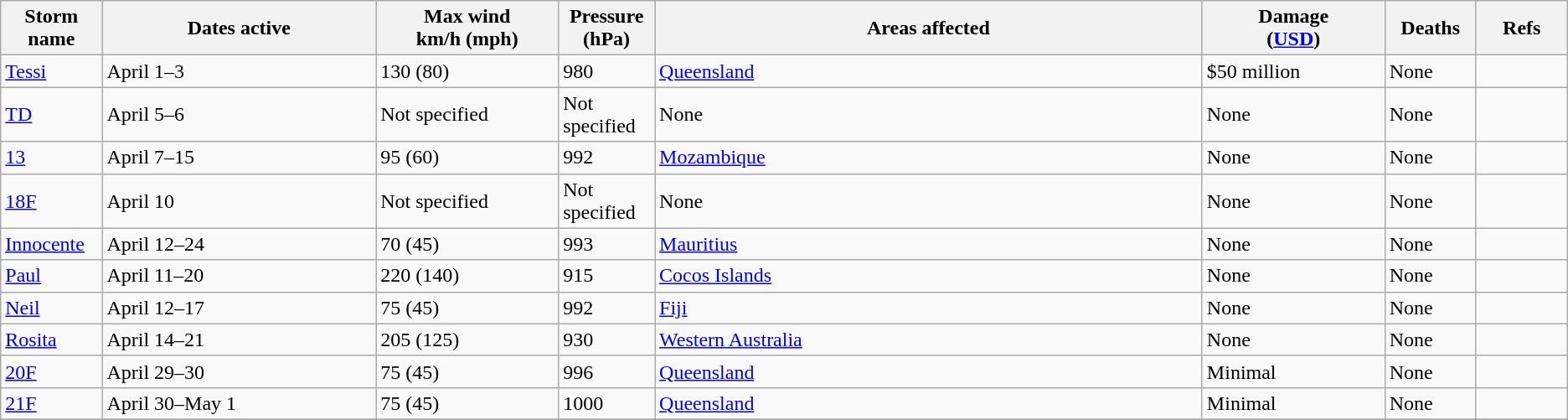<table class="wikitable sortable">
<tr>
<th width="5%">Storm name</th>
<th width="15%">Dates active</th>
<th width="10%">Max wind<br>km/h (mph)</th>
<th width="5%">Pressure<br>(hPa)</th>
<th width="30%">Areas affected</th>
<th width="10%">Damage<br>(<a href='#'>USD</a>)</th>
<th width="5%">Deaths</th>
<th width="5%">Refs</th>
</tr>
<tr>
<td><a href='#'>Tessi</a></td>
<td>April 1–3</td>
<td>130 (80)</td>
<td>980</td>
<td><a href='#'>Queensland</a></td>
<td>$50 million</td>
<td>None</td>
<td></td>
</tr>
<tr>
<td><a href='#'>TD</a></td>
<td>April 5–6</td>
<td>Not specified</td>
<td>Not specified</td>
<td>None</td>
<td>None</td>
<td>None</td>
<td></td>
</tr>
<tr>
<td><a href='#'>13</a></td>
<td>April 7–15</td>
<td>95 (60)</td>
<td>992</td>
<td><a href='#'>Mozambique</a></td>
<td>None</td>
<td>None</td>
<td></td>
</tr>
<tr>
<td><a href='#'>18F</a></td>
<td>April 10</td>
<td>Not specified</td>
<td>Not specified</td>
<td>None</td>
<td>None</td>
<td>None</td>
<td></td>
</tr>
<tr>
<td><a href='#'>Innocente</a></td>
<td>April 12–24</td>
<td>70 (45)</td>
<td>993</td>
<td><a href='#'>Mauritius</a></td>
<td>None</td>
<td>None</td>
<td></td>
</tr>
<tr>
<td><a href='#'>Paul</a></td>
<td>April 11–20</td>
<td>220 (140)</td>
<td>915</td>
<td><a href='#'>Cocos Islands</a></td>
<td>None</td>
<td>None</td>
<td></td>
</tr>
<tr>
<td><a href='#'>Neil</a></td>
<td>April 12–17</td>
<td>75 (45)</td>
<td>992</td>
<td><a href='#'>Fiji</a></td>
<td>None</td>
<td>None</td>
<td></td>
</tr>
<tr>
<td><a href='#'>Rosita</a></td>
<td>April 14–21</td>
<td>205 (125)</td>
<td>930</td>
<td><a href='#'>Western Australia</a></td>
<td>None</td>
<td>None</td>
<td></td>
</tr>
<tr>
<td><a href='#'>20F</a></td>
<td>April 29–30</td>
<td>75 (45)</td>
<td>996</td>
<td><a href='#'>Queensland</a></td>
<td>Minimal</td>
<td>None</td>
<td></td>
</tr>
<tr>
<td><a href='#'>21F</a></td>
<td>April 30–May 1</td>
<td>75 (45)</td>
<td>1000</td>
<td><a href='#'>Queensland</a></td>
<td>Minimal</td>
<td>None</td>
<td></td>
</tr>
<tr>
</tr>
</table>
